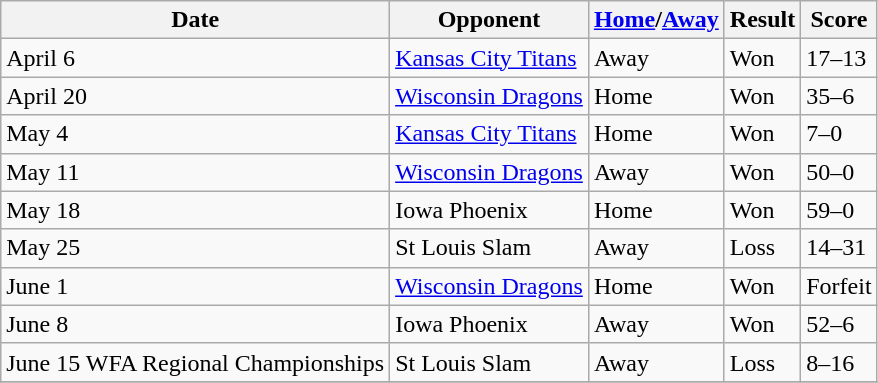<table class="wikitable">
<tr>
<th>Date</th>
<th>Opponent</th>
<th><a href='#'>Home</a>/<a href='#'>Away</a></th>
<th>Result</th>
<th>Score</th>
</tr>
<tr>
<td>April 6</td>
<td><a href='#'>Kansas City Titans</a></td>
<td>Away</td>
<td>Won</td>
<td>17–13</td>
</tr>
<tr>
<td>April 20</td>
<td><a href='#'>Wisconsin Dragons</a></td>
<td>Home</td>
<td>Won</td>
<td>35–6</td>
</tr>
<tr>
<td>May 4</td>
<td><a href='#'>Kansas City Titans</a></td>
<td>Home</td>
<td>Won</td>
<td>7–0</td>
</tr>
<tr>
<td>May 11</td>
<td><a href='#'>Wisconsin Dragons</a></td>
<td>Away</td>
<td>Won</td>
<td>50–0</td>
</tr>
<tr>
<td>May 18</td>
<td>Iowa Phoenix</td>
<td>Home</td>
<td>Won</td>
<td>59–0</td>
</tr>
<tr>
<td>May 25</td>
<td>St Louis Slam</td>
<td>Away</td>
<td>Loss</td>
<td>14–31</td>
</tr>
<tr>
<td>June 1</td>
<td><a href='#'>Wisconsin Dragons</a></td>
<td>Home</td>
<td>Won</td>
<td>Forfeit</td>
</tr>
<tr>
<td>June 8</td>
<td>Iowa Phoenix</td>
<td>Away</td>
<td>Won</td>
<td>52–6</td>
</tr>
<tr>
<td>June 15 WFA Regional Championships</td>
<td>St Louis Slam</td>
<td>Away</td>
<td>Loss</td>
<td>8–16</td>
</tr>
<tr>
</tr>
</table>
